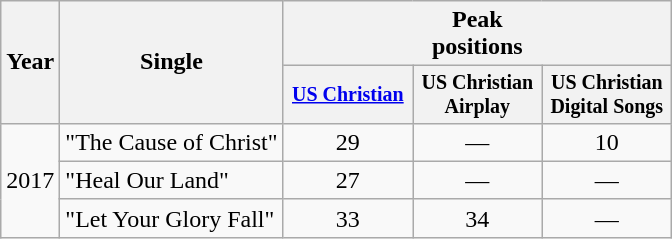<table class="wikitable" style="text-align:center;">
<tr>
<th rowspan="2">Year</th>
<th rowspan="2">Single</th>
<th colspan="3">Peak<br>positions</th>
</tr>
<tr style="font-size:smaller;">
<th width="80"><a href='#'>US Christian</a><br></th>
<th width="80">US Christian Airplay<br></th>
<th width="80">US Christian Digital Songs<br></th>
</tr>
<tr>
<td rowspan="3">2017</td>
<td align="left">"The Cause of Christ"</td>
<td>29</td>
<td>—</td>
<td>10</td>
</tr>
<tr>
<td align="left">"Heal Our Land"</td>
<td>27</td>
<td>—</td>
<td>—</td>
</tr>
<tr>
<td align="left">"Let Your Glory Fall"</td>
<td>33</td>
<td>34</td>
<td>—</td>
</tr>
</table>
